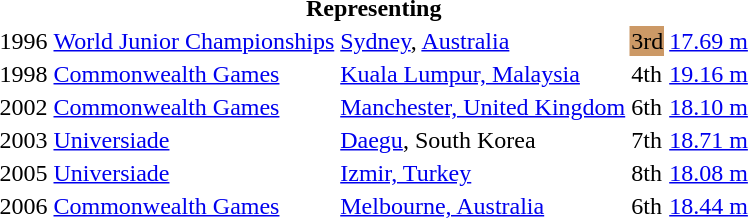<table>
<tr>
<th colspan="6">Representing </th>
</tr>
<tr>
<td>1996</td>
<td><a href='#'>World Junior Championships</a></td>
<td><a href='#'>Sydney</a>, <a href='#'>Australia</a></td>
<td bgcolor="cc9966">3rd</td>
<td><a href='#'>17.69 m</a></td>
</tr>
<tr>
<td>1998</td>
<td><a href='#'>Commonwealth Games</a></td>
<td><a href='#'>Kuala Lumpur, Malaysia</a></td>
<td>4th</td>
<td><a href='#'>19.16 m</a></td>
</tr>
<tr>
<td>2002</td>
<td><a href='#'>Commonwealth Games</a></td>
<td><a href='#'>Manchester, United Kingdom</a></td>
<td>6th</td>
<td><a href='#'>18.10 m</a></td>
</tr>
<tr>
<td>2003</td>
<td><a href='#'>Universiade</a></td>
<td><a href='#'>Daegu</a>, South Korea</td>
<td>7th</td>
<td><a href='#'>18.71 m</a></td>
</tr>
<tr>
<td>2005</td>
<td><a href='#'>Universiade</a></td>
<td><a href='#'>Izmir, Turkey</a></td>
<td>8th</td>
<td><a href='#'>18.08 m</a></td>
</tr>
<tr>
<td>2006</td>
<td><a href='#'>Commonwealth Games</a></td>
<td><a href='#'>Melbourne, Australia</a></td>
<td>6th</td>
<td><a href='#'>18.44 m</a></td>
</tr>
</table>
